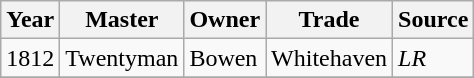<table class=" wikitable">
<tr>
<th>Year</th>
<th>Master</th>
<th>Owner</th>
<th>Trade</th>
<th>Source</th>
</tr>
<tr>
<td>1812</td>
<td>Twentyman</td>
<td>Bowen</td>
<td>Whitehaven</td>
<td><em>LR</em></td>
</tr>
<tr>
</tr>
</table>
